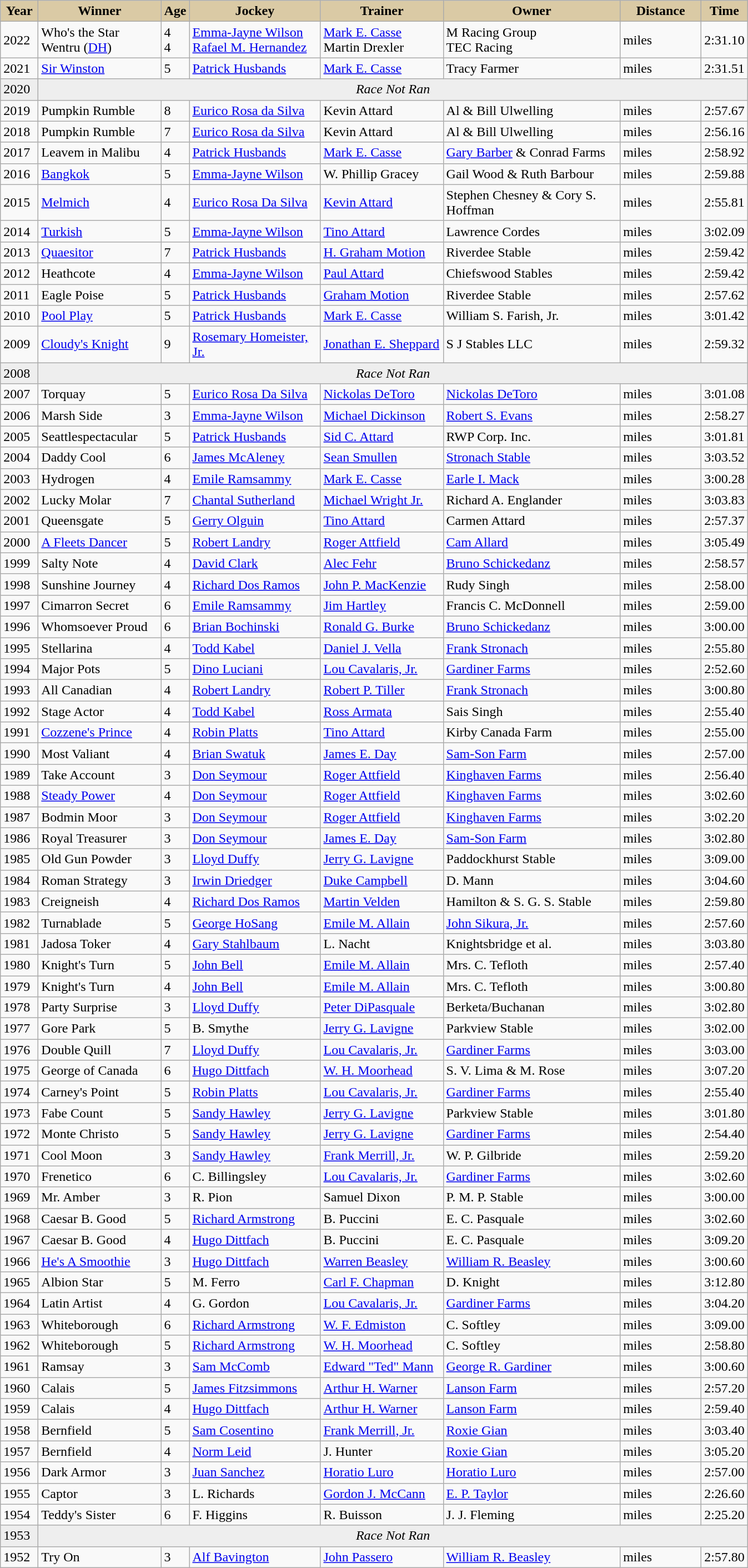<table class="wikitable sortable">
<tr>
<th style="background-color:#DACAA5; width:38px">Year<br></th>
<th style="background-color:#DACAA5; width:140px">Winner<br></th>
<th style="background-color:#DACAA5">Age<br></th>
<th style="background-color:#DACAA5; width:150px">Jockey<br></th>
<th style="background-color:#DACAA5; width:140px">Trainer<br></th>
<th style="background-color:#DACAA5; width:205px">Owner<br></th>
<th style="background-color:#DACAA5;  width:90px">Distance<br></th>
<th style="background-color:#DACAA5">Time</th>
</tr>
<tr>
<td>2022</td>
<td>Who's the Star<br>Wentru (<a href='#'>DH</a>)</td>
<td>4<br>4</td>
<td><a href='#'>Emma-Jayne Wilson</a><br><a href='#'>Rafael M. Hernandez</a></td>
<td><a href='#'>Mark E. Casse</a><br>Martin Drexler</td>
<td>M Racing Group<br>TEC Racing</td>
<td> miles</td>
<td>2:31.10</td>
</tr>
<tr>
<td>2021</td>
<td><a href='#'>Sir Winston</a></td>
<td>5</td>
<td><a href='#'>Patrick Husbands</a></td>
<td><a href='#'>Mark E. Casse</a></td>
<td>Tracy Farmer</td>
<td> miles</td>
<td>2:31.51</td>
</tr>
<tr bgcolor="#eeeeee">
<td>2020</td>
<td colspan="7" align="center"><em>Race Not Ran</em></td>
</tr>
<tr>
<td>2019</td>
<td>Pumpkin Rumble</td>
<td>8</td>
<td><a href='#'>Eurico Rosa da Silva</a></td>
<td>Kevin Attard</td>
<td>Al & Bill Ulwelling</td>
<td> miles</td>
<td>2:57.67</td>
</tr>
<tr>
<td>2018</td>
<td>Pumpkin Rumble</td>
<td>7</td>
<td><a href='#'>Eurico Rosa da Silva</a></td>
<td>Kevin Attard</td>
<td>Al & Bill Ulwelling</td>
<td> miles</td>
<td>2:56.16</td>
</tr>
<tr>
<td>2017</td>
<td>Leavem in Malibu</td>
<td>4</td>
<td><a href='#'>Patrick Husbands</a></td>
<td><a href='#'>Mark E. Casse</a></td>
<td><a href='#'>Gary Barber</a> & Conrad Farms</td>
<td> miles</td>
<td>2:58.92</td>
</tr>
<tr>
<td>2016</td>
<td><a href='#'>Bangkok</a></td>
<td>5</td>
<td><a href='#'>Emma-Jayne Wilson</a></td>
<td>W. Phillip Gracey</td>
<td>Gail Wood & Ruth Barbour</td>
<td> miles</td>
<td>2:59.88</td>
</tr>
<tr>
<td>2015</td>
<td><a href='#'>Melmich</a></td>
<td>4</td>
<td><a href='#'>Eurico Rosa Da Silva</a></td>
<td><a href='#'>Kevin Attard</a></td>
<td>Stephen Chesney & Cory S. Hoffman</td>
<td> miles</td>
<td>2:55.81</td>
</tr>
<tr>
<td>2014</td>
<td><a href='#'>Turkish</a></td>
<td>5</td>
<td><a href='#'>Emma-Jayne Wilson</a></td>
<td><a href='#'>Tino Attard</a></td>
<td>Lawrence Cordes</td>
<td> miles</td>
<td>3:02.09</td>
</tr>
<tr>
<td>2013</td>
<td><a href='#'>Quaesitor</a></td>
<td>7</td>
<td><a href='#'>Patrick Husbands</a></td>
<td><a href='#'>H. Graham Motion</a></td>
<td>Riverdee Stable</td>
<td> miles</td>
<td>2:59.42</td>
</tr>
<tr>
<td>2012</td>
<td>Heathcote</td>
<td>4</td>
<td><a href='#'>Emma-Jayne Wilson</a></td>
<td><a href='#'>Paul Attard</a></td>
<td>Chiefswood Stables</td>
<td> miles</td>
<td>2:59.42</td>
</tr>
<tr>
<td>2011</td>
<td>Eagle Poise</td>
<td>5</td>
<td><a href='#'>Patrick Husbands</a></td>
<td><a href='#'>Graham Motion</a></td>
<td>Riverdee Stable</td>
<td> miles</td>
<td>2:57.62</td>
</tr>
<tr>
<td>2010</td>
<td><a href='#'>Pool Play</a></td>
<td>5</td>
<td><a href='#'>Patrick Husbands</a></td>
<td><a href='#'>Mark E. Casse</a></td>
<td>William S. Farish, Jr.</td>
<td> miles</td>
<td>3:01.42</td>
</tr>
<tr>
<td>2009</td>
<td><a href='#'>Cloudy's Knight</a></td>
<td>9</td>
<td><a href='#'>Rosemary Homeister, Jr.</a></td>
<td><a href='#'>Jonathan E. Sheppard</a></td>
<td>S J Stables LLC</td>
<td> miles</td>
<td>2:59.32</td>
</tr>
<tr bgcolor="#eeeeee">
<td>2008</td>
<td colspan="7" align="center"><em>Race Not Ran</em></td>
</tr>
<tr>
<td>2007</td>
<td>Torquay</td>
<td>5</td>
<td><a href='#'>Eurico Rosa Da Silva</a></td>
<td><a href='#'>Nickolas DeToro</a></td>
<td><a href='#'>Nickolas DeToro</a></td>
<td> miles</td>
<td>3:01.08</td>
</tr>
<tr>
<td>2006</td>
<td>Marsh Side</td>
<td>3</td>
<td><a href='#'>Emma-Jayne Wilson</a></td>
<td><a href='#'>Michael Dickinson</a></td>
<td><a href='#'>Robert S. Evans</a></td>
<td> miles</td>
<td>2:58.27</td>
</tr>
<tr>
<td>2005</td>
<td>Seattlespectacular</td>
<td>5</td>
<td><a href='#'>Patrick Husbands</a></td>
<td><a href='#'>Sid C. Attard</a></td>
<td>RWP Corp. Inc.</td>
<td> miles</td>
<td>3:01.81</td>
</tr>
<tr>
<td>2004</td>
<td>Daddy Cool</td>
<td>6</td>
<td><a href='#'>James McAleney</a></td>
<td><a href='#'>Sean Smullen</a></td>
<td><a href='#'>Stronach Stable</a></td>
<td> miles</td>
<td>3:03.52</td>
</tr>
<tr>
<td>2003</td>
<td>Hydrogen</td>
<td>4</td>
<td><a href='#'>Emile Ramsammy</a></td>
<td><a href='#'>Mark E. Casse</a></td>
<td><a href='#'>Earle I. Mack</a></td>
<td> miles</td>
<td>3:00.28</td>
</tr>
<tr>
<td>2002</td>
<td>Lucky Molar</td>
<td>7</td>
<td><a href='#'>Chantal Sutherland</a></td>
<td><a href='#'>Michael Wright Jr.</a></td>
<td>Richard A. Englander</td>
<td> miles</td>
<td>3:03.83</td>
</tr>
<tr>
<td>2001</td>
<td>Queensgate</td>
<td>5</td>
<td><a href='#'>Gerry Olguin</a></td>
<td><a href='#'>Tino Attard</a></td>
<td>Carmen Attard</td>
<td> miles</td>
<td>2:57.37</td>
</tr>
<tr>
<td>2000</td>
<td><a href='#'>A Fleets Dancer</a></td>
<td>5</td>
<td><a href='#'>Robert Landry</a></td>
<td><a href='#'>Roger Attfield</a></td>
<td><a href='#'>Cam Allard</a></td>
<td> miles</td>
<td>3:05.49</td>
</tr>
<tr>
<td>1999</td>
<td>Salty Note</td>
<td>4</td>
<td><a href='#'>David Clark</a></td>
<td><a href='#'>Alec Fehr</a></td>
<td><a href='#'>Bruno Schickedanz</a></td>
<td> miles</td>
<td>2:58.57</td>
</tr>
<tr>
<td>1998</td>
<td>Sunshine Journey</td>
<td>4</td>
<td><a href='#'>Richard Dos Ramos</a></td>
<td><a href='#'>John P. MacKenzie</a></td>
<td>Rudy Singh</td>
<td> miles</td>
<td>2:58.00</td>
</tr>
<tr>
<td>1997</td>
<td>Cimarron Secret</td>
<td>6</td>
<td><a href='#'>Emile Ramsammy</a></td>
<td><a href='#'>Jim Hartley</a></td>
<td>Francis C. McDonnell</td>
<td> miles</td>
<td>2:59.00</td>
</tr>
<tr>
<td>1996</td>
<td>Whomsoever Proud</td>
<td>6</td>
<td><a href='#'>Brian Bochinski</a></td>
<td><a href='#'>Ronald G. Burke</a></td>
<td><a href='#'>Bruno Schickedanz</a></td>
<td> miles</td>
<td>3:00.00</td>
</tr>
<tr>
<td>1995</td>
<td>Stellarina</td>
<td>4</td>
<td><a href='#'>Todd Kabel</a></td>
<td><a href='#'>Daniel J. Vella</a></td>
<td><a href='#'>Frank Stronach</a></td>
<td> miles</td>
<td>2:55.80</td>
</tr>
<tr>
<td>1994</td>
<td>Major Pots</td>
<td>5</td>
<td><a href='#'>Dino Luciani</a></td>
<td><a href='#'>Lou Cavalaris, Jr.</a></td>
<td><a href='#'>Gardiner Farms</a></td>
<td> miles</td>
<td>2:52.60</td>
</tr>
<tr>
<td>1993</td>
<td>All Canadian</td>
<td>4</td>
<td><a href='#'>Robert Landry</a></td>
<td><a href='#'>Robert P. Tiller</a></td>
<td><a href='#'>Frank Stronach</a></td>
<td> miles</td>
<td>3:00.80</td>
</tr>
<tr>
<td>1992</td>
<td>Stage Actor</td>
<td>4</td>
<td><a href='#'>Todd Kabel</a></td>
<td><a href='#'>Ross Armata</a></td>
<td>Sais Singh</td>
<td> miles</td>
<td>2:55.40</td>
</tr>
<tr>
<td>1991</td>
<td><a href='#'>Cozzene's Prince</a></td>
<td>4</td>
<td><a href='#'>Robin Platts</a></td>
<td><a href='#'>Tino Attard</a></td>
<td>Kirby Canada Farm</td>
<td> miles</td>
<td>2:55.00</td>
</tr>
<tr>
<td>1990</td>
<td>Most Valiant</td>
<td>4</td>
<td><a href='#'>Brian Swatuk</a></td>
<td><a href='#'>James E. Day</a></td>
<td><a href='#'>Sam-Son Farm</a></td>
<td> miles</td>
<td>2:57.00</td>
</tr>
<tr>
<td>1989</td>
<td>Take Account</td>
<td>3</td>
<td><a href='#'>Don Seymour</a></td>
<td><a href='#'>Roger Attfield</a></td>
<td><a href='#'>Kinghaven Farms</a></td>
<td> miles</td>
<td>2:56.40</td>
</tr>
<tr>
<td>1988</td>
<td><a href='#'>Steady Power</a></td>
<td>4</td>
<td><a href='#'>Don Seymour</a></td>
<td><a href='#'>Roger Attfield</a></td>
<td><a href='#'>Kinghaven Farms</a></td>
<td> miles</td>
<td>3:02.60</td>
</tr>
<tr>
<td>1987</td>
<td>Bodmin Moor</td>
<td>3</td>
<td><a href='#'>Don Seymour</a></td>
<td><a href='#'>Roger Attfield</a></td>
<td><a href='#'>Kinghaven Farms</a></td>
<td> miles</td>
<td>3:02.20</td>
</tr>
<tr>
<td>1986</td>
<td>Royal Treasurer</td>
<td>3</td>
<td><a href='#'>Don Seymour</a></td>
<td><a href='#'>James E. Day</a></td>
<td><a href='#'>Sam-Son Farm</a></td>
<td> miles</td>
<td>3:02.80</td>
</tr>
<tr>
<td>1985</td>
<td>Old Gun Powder</td>
<td>3</td>
<td><a href='#'>Lloyd Duffy</a></td>
<td><a href='#'>Jerry G. Lavigne</a></td>
<td>Paddockhurst Stable</td>
<td> miles</td>
<td>3:09.00</td>
</tr>
<tr>
<td>1984</td>
<td>Roman Strategy</td>
<td>3</td>
<td><a href='#'>Irwin Driedger</a></td>
<td><a href='#'>Duke Campbell</a></td>
<td>D. Mann</td>
<td> miles</td>
<td>3:04.60</td>
</tr>
<tr>
<td>1983</td>
<td>Creigneish</td>
<td>4</td>
<td><a href='#'>Richard Dos Ramos</a></td>
<td><a href='#'>Martin Velden</a></td>
<td>Hamilton & S. G. S. Stable</td>
<td> miles</td>
<td>2:59.80</td>
</tr>
<tr>
<td>1982</td>
<td>Turnablade</td>
<td>5</td>
<td><a href='#'>George HoSang</a></td>
<td><a href='#'>Emile M. Allain</a></td>
<td><a href='#'>John Sikura, Jr.</a></td>
<td> miles</td>
<td>2:57.60</td>
</tr>
<tr>
<td>1981</td>
<td>Jadosa Toker</td>
<td>4</td>
<td><a href='#'>Gary Stahlbaum</a></td>
<td>L. Nacht</td>
<td>Knightsbridge et al.</td>
<td> miles</td>
<td>3:03.80</td>
</tr>
<tr>
<td>1980</td>
<td>Knight's Turn</td>
<td>5</td>
<td><a href='#'>John Bell</a></td>
<td><a href='#'>Emile M. Allain</a></td>
<td>Mrs. C. Tefloth</td>
<td> miles</td>
<td>2:57.40</td>
</tr>
<tr>
<td>1979</td>
<td>Knight's Turn</td>
<td>4</td>
<td><a href='#'>John Bell</a></td>
<td><a href='#'>Emile M. Allain</a></td>
<td>Mrs. C. Tefloth</td>
<td> miles</td>
<td>3:00.80</td>
</tr>
<tr>
<td>1978</td>
<td>Party Surprise</td>
<td>3</td>
<td><a href='#'>Lloyd Duffy</a></td>
<td><a href='#'>Peter DiPasquale</a></td>
<td>Berketa/Buchanan</td>
<td> miles</td>
<td>3:02.80</td>
</tr>
<tr>
<td>1977</td>
<td>Gore Park</td>
<td>5</td>
<td>B. Smythe</td>
<td><a href='#'>Jerry G. Lavigne</a></td>
<td>Parkview Stable</td>
<td> miles</td>
<td>3:02.00</td>
</tr>
<tr>
<td>1976</td>
<td>Double Quill</td>
<td>7</td>
<td><a href='#'>Lloyd Duffy</a></td>
<td><a href='#'>Lou Cavalaris, Jr.</a></td>
<td><a href='#'>Gardiner Farms</a></td>
<td> miles</td>
<td>3:03.00</td>
</tr>
<tr>
<td>1975</td>
<td>George of Canada</td>
<td>6</td>
<td><a href='#'>Hugo Dittfach</a></td>
<td><a href='#'>W. H. Moorhead</a></td>
<td>S. V. Lima & M. Rose</td>
<td> miles</td>
<td>3:07.20</td>
</tr>
<tr>
<td>1974</td>
<td>Carney's Point</td>
<td>5</td>
<td><a href='#'>Robin Platts</a></td>
<td><a href='#'>Lou Cavalaris, Jr.</a></td>
<td><a href='#'>Gardiner Farms</a></td>
<td> miles</td>
<td>2:55.40</td>
</tr>
<tr>
<td>1973</td>
<td>Fabe Count</td>
<td>5</td>
<td><a href='#'>Sandy Hawley</a></td>
<td><a href='#'>Jerry G. Lavigne</a></td>
<td>Parkview Stable</td>
<td> miles</td>
<td>3:01.80</td>
</tr>
<tr>
<td>1972</td>
<td>Monte Christo</td>
<td>5</td>
<td><a href='#'>Sandy Hawley</a></td>
<td><a href='#'>Jerry G. Lavigne</a></td>
<td><a href='#'>Gardiner Farms</a></td>
<td> miles</td>
<td>2:54.40</td>
</tr>
<tr>
<td>1971</td>
<td>Cool Moon</td>
<td>3</td>
<td><a href='#'>Sandy Hawley</a></td>
<td><a href='#'>Frank Merrill, Jr.</a></td>
<td>W. P. Gilbride</td>
<td> miles</td>
<td>2:59.20</td>
</tr>
<tr>
<td>1970</td>
<td>Frenetico</td>
<td>6</td>
<td>C. Billingsley</td>
<td><a href='#'>Lou Cavalaris, Jr.</a></td>
<td><a href='#'>Gardiner Farms</a></td>
<td> miles</td>
<td>3:02.60</td>
</tr>
<tr>
<td>1969</td>
<td>Mr. Amber</td>
<td>3</td>
<td>R. Pion</td>
<td>Samuel Dixon</td>
<td>P. M. P. Stable</td>
<td> miles</td>
<td>3:00.00</td>
</tr>
<tr>
<td>1968</td>
<td>Caesar B. Good</td>
<td>5</td>
<td><a href='#'>Richard Armstrong</a></td>
<td>B. Puccini</td>
<td>E. C. Pasquale</td>
<td> miles</td>
<td>3:02.60</td>
</tr>
<tr>
<td>1967</td>
<td>Caesar B. Good</td>
<td>4</td>
<td><a href='#'>Hugo Dittfach</a></td>
<td>B. Puccini</td>
<td>E. C. Pasquale</td>
<td> miles</td>
<td>3:09.20</td>
</tr>
<tr>
<td>1966</td>
<td><a href='#'>He's A Smoothie</a></td>
<td>3</td>
<td><a href='#'>Hugo Dittfach</a></td>
<td><a href='#'>Warren Beasley</a></td>
<td><a href='#'>William R. Beasley</a></td>
<td> miles</td>
<td>3:00.60</td>
</tr>
<tr>
<td>1965</td>
<td>Albion Star</td>
<td>5</td>
<td>M. Ferro</td>
<td><a href='#'>Carl F. Chapman</a></td>
<td>D. Knight</td>
<td> miles</td>
<td>3:12.80</td>
</tr>
<tr>
<td>1964</td>
<td>Latin Artist</td>
<td>4</td>
<td>G. Gordon</td>
<td><a href='#'>Lou Cavalaris, Jr.</a></td>
<td><a href='#'>Gardiner Farms</a></td>
<td> miles</td>
<td>3:04.20</td>
</tr>
<tr>
<td>1963</td>
<td>Whiteborough</td>
<td>6</td>
<td><a href='#'>Richard Armstrong</a></td>
<td><a href='#'>W. F. Edmiston</a></td>
<td>C. Softley</td>
<td> miles</td>
<td>3:09.00</td>
</tr>
<tr>
<td>1962</td>
<td>Whiteborough</td>
<td>5</td>
<td><a href='#'>Richard Armstrong</a></td>
<td><a href='#'>W. H. Moorhead</a></td>
<td>C. Softley</td>
<td> miles</td>
<td>2:58.80</td>
</tr>
<tr>
<td>1961</td>
<td>Ramsay</td>
<td>3</td>
<td><a href='#'>Sam McComb</a></td>
<td><a href='#'>Edward "Ted" Mann</a></td>
<td><a href='#'>George R. Gardiner</a></td>
<td> miles</td>
<td>3:00.60</td>
</tr>
<tr>
<td>1960</td>
<td>Calais</td>
<td>5</td>
<td><a href='#'>James Fitzsimmons</a></td>
<td><a href='#'>Arthur H. Warner</a></td>
<td><a href='#'>Lanson Farm</a></td>
<td> miles</td>
<td>2:57.20</td>
</tr>
<tr>
<td>1959</td>
<td>Calais</td>
<td>4</td>
<td><a href='#'>Hugo Dittfach</a></td>
<td><a href='#'>Arthur H. Warner</a></td>
<td><a href='#'>Lanson Farm</a></td>
<td> miles</td>
<td>2:59.40</td>
</tr>
<tr>
<td>1958</td>
<td>Bernfield</td>
<td>5</td>
<td><a href='#'>Sam Cosentino</a></td>
<td><a href='#'>Frank Merrill, Jr.</a></td>
<td><a href='#'>Roxie Gian</a></td>
<td> miles</td>
<td>3:03.40</td>
</tr>
<tr>
<td>1957</td>
<td>Bernfield</td>
<td>4</td>
<td><a href='#'>Norm Leid</a></td>
<td>J. Hunter</td>
<td><a href='#'>Roxie Gian</a></td>
<td> miles</td>
<td>3:05.20</td>
</tr>
<tr>
<td>1956</td>
<td>Dark Armor</td>
<td>3</td>
<td><a href='#'>Juan Sanchez</a></td>
<td><a href='#'>Horatio Luro</a></td>
<td><a href='#'>Horatio Luro</a></td>
<td> miles</td>
<td>2:57.00</td>
</tr>
<tr>
<td>1955</td>
<td>Captor</td>
<td>3</td>
<td>L. Richards</td>
<td><a href='#'>Gordon J. McCann</a></td>
<td><a href='#'>E. P. Taylor</a></td>
<td> miles</td>
<td>2:26.60</td>
</tr>
<tr>
<td>1954</td>
<td>Teddy's Sister</td>
<td>6</td>
<td>F. Higgins</td>
<td>R. Buisson</td>
<td>J. J. Fleming</td>
<td> miles</td>
<td>2:25.20</td>
</tr>
<tr bgcolor="#eeeeee">
<td>1953</td>
<td colspan="7" align="center"><em>Race Not Ran</em></td>
</tr>
<tr>
<td>1952</td>
<td>Try On</td>
<td>3</td>
<td><a href='#'>Alf Bavington</a></td>
<td><a href='#'>John Passero</a></td>
<td><a href='#'>William R. Beasley</a></td>
<td> miles</td>
<td>2:57.80</td>
</tr>
</table>
